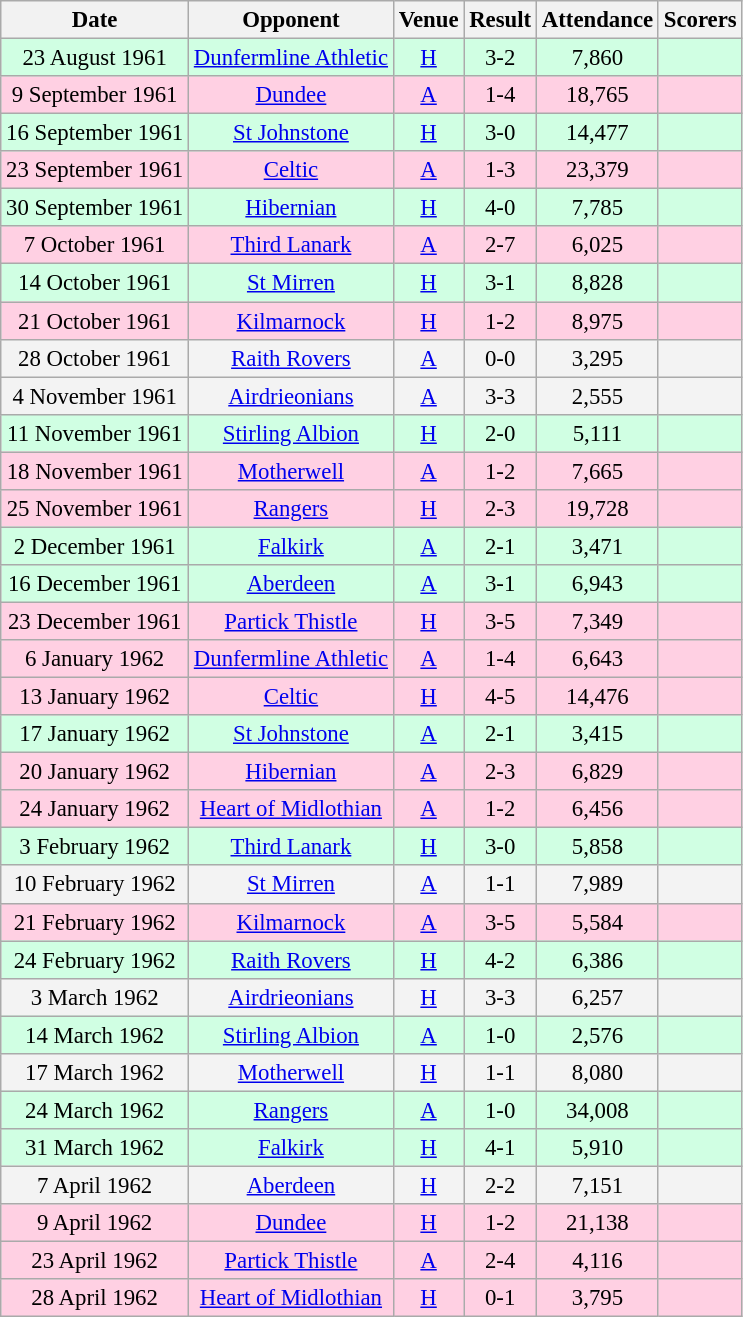<table class="wikitable sortable" style="font-size:95%; text-align:center">
<tr>
<th>Date</th>
<th>Opponent</th>
<th>Venue</th>
<th>Result</th>
<th>Attendance</th>
<th>Scorers</th>
</tr>
<tr bgcolor = "#d0ffe3">
<td>23 August 1961</td>
<td><a href='#'>Dunfermline Athletic</a></td>
<td><a href='#'>H</a></td>
<td>3-2</td>
<td>7,860</td>
<td></td>
</tr>
<tr bgcolor = "#ffd0e3">
<td>9 September 1961</td>
<td><a href='#'>Dundee</a></td>
<td><a href='#'>A</a></td>
<td>1-4</td>
<td>18,765</td>
<td></td>
</tr>
<tr bgcolor = "#d0ffe3">
<td>16 September 1961</td>
<td><a href='#'>St Johnstone</a></td>
<td><a href='#'>H</a></td>
<td>3-0</td>
<td>14,477</td>
<td></td>
</tr>
<tr bgcolor = "#ffd0e3">
<td>23 September 1961</td>
<td><a href='#'>Celtic</a></td>
<td><a href='#'>A</a></td>
<td>1-3</td>
<td>23,379</td>
<td></td>
</tr>
<tr bgcolor = "#d0ffe3">
<td>30 September 1961</td>
<td><a href='#'>Hibernian</a></td>
<td><a href='#'>H</a></td>
<td>4-0</td>
<td>7,785</td>
<td></td>
</tr>
<tr bgcolor = "#ffd0e3">
<td>7 October 1961</td>
<td><a href='#'>Third Lanark</a></td>
<td><a href='#'>A</a></td>
<td>2-7</td>
<td>6,025</td>
<td></td>
</tr>
<tr bgcolor = "#d0ffe3">
<td>14 October 1961</td>
<td><a href='#'>St Mirren</a></td>
<td><a href='#'>H</a></td>
<td>3-1</td>
<td>8,828</td>
<td></td>
</tr>
<tr bgcolor = "#ffd0e3">
<td>21 October 1961</td>
<td><a href='#'>Kilmarnock</a></td>
<td><a href='#'>H</a></td>
<td>1-2</td>
<td>8,975</td>
<td></td>
</tr>
<tr bgcolor = "#f3f3f3">
<td>28 October 1961</td>
<td><a href='#'>Raith Rovers</a></td>
<td><a href='#'>A</a></td>
<td>0-0</td>
<td>3,295</td>
<td></td>
</tr>
<tr bgcolor = "#f3f3f3">
<td>4 November 1961</td>
<td><a href='#'>Airdrieonians</a></td>
<td><a href='#'>A</a></td>
<td>3-3</td>
<td>2,555</td>
<td></td>
</tr>
<tr bgcolor = "#d0ffe3">
<td>11 November 1961</td>
<td><a href='#'>Stirling Albion</a></td>
<td><a href='#'>H</a></td>
<td>2-0</td>
<td>5,111</td>
<td></td>
</tr>
<tr bgcolor = "#ffd0e3">
<td>18 November 1961</td>
<td><a href='#'>Motherwell</a></td>
<td><a href='#'>A</a></td>
<td>1-2</td>
<td>7,665</td>
<td></td>
</tr>
<tr bgcolor = "#ffd0e3">
<td>25 November 1961</td>
<td><a href='#'>Rangers</a></td>
<td><a href='#'>H</a></td>
<td>2-3</td>
<td>19,728</td>
<td></td>
</tr>
<tr bgcolor = "#d0ffe3">
<td>2 December 1961</td>
<td><a href='#'>Falkirk</a></td>
<td><a href='#'>A</a></td>
<td>2-1</td>
<td>3,471</td>
<td></td>
</tr>
<tr bgcolor = "#d0ffe3">
<td>16 December 1961</td>
<td><a href='#'>Aberdeen</a></td>
<td><a href='#'>A</a></td>
<td>3-1</td>
<td>6,943</td>
<td></td>
</tr>
<tr bgcolor = "#ffd0e3">
<td>23 December 1961</td>
<td><a href='#'>Partick Thistle</a></td>
<td><a href='#'>H</a></td>
<td>3-5</td>
<td>7,349</td>
<td></td>
</tr>
<tr bgcolor = "#ffd0e3">
<td>6 January 1962</td>
<td><a href='#'>Dunfermline Athletic</a></td>
<td><a href='#'>A</a></td>
<td>1-4</td>
<td>6,643</td>
<td></td>
</tr>
<tr bgcolor = "#ffd0e3">
<td>13 January 1962</td>
<td><a href='#'>Celtic</a></td>
<td><a href='#'>H</a></td>
<td>4-5</td>
<td>14,476</td>
<td></td>
</tr>
<tr bgcolor = "#d0ffe3">
<td>17 January 1962</td>
<td><a href='#'>St Johnstone</a></td>
<td><a href='#'>A</a></td>
<td>2-1</td>
<td>3,415</td>
<td></td>
</tr>
<tr bgcolor = "#ffd0e3">
<td>20 January 1962</td>
<td><a href='#'>Hibernian</a></td>
<td><a href='#'>A</a></td>
<td>2-3</td>
<td>6,829</td>
<td></td>
</tr>
<tr bgcolor = "#ffd0e3">
<td>24 January 1962</td>
<td><a href='#'>Heart of Midlothian</a></td>
<td><a href='#'>A</a></td>
<td>1-2</td>
<td>6,456</td>
<td></td>
</tr>
<tr bgcolor = "#d0ffe3">
<td>3 February 1962</td>
<td><a href='#'>Third Lanark</a></td>
<td><a href='#'>H</a></td>
<td>3-0</td>
<td>5,858</td>
<td></td>
</tr>
<tr bgcolor = "#f3f3f3">
<td>10 February 1962</td>
<td><a href='#'>St Mirren</a></td>
<td><a href='#'>A</a></td>
<td>1-1</td>
<td>7,989</td>
<td></td>
</tr>
<tr bgcolor = "#ffd0e3">
<td>21 February 1962</td>
<td><a href='#'>Kilmarnock</a></td>
<td><a href='#'>A</a></td>
<td>3-5</td>
<td>5,584</td>
<td></td>
</tr>
<tr bgcolor = "#d0ffe3">
<td>24 February 1962</td>
<td><a href='#'>Raith Rovers</a></td>
<td><a href='#'>H</a></td>
<td>4-2</td>
<td>6,386</td>
<td></td>
</tr>
<tr bgcolor = "#f3f3f3">
<td>3 March 1962</td>
<td><a href='#'>Airdrieonians</a></td>
<td><a href='#'>H</a></td>
<td>3-3</td>
<td>6,257</td>
<td></td>
</tr>
<tr bgcolor = "#d0ffe3">
<td>14 March 1962</td>
<td><a href='#'>Stirling Albion</a></td>
<td><a href='#'>A</a></td>
<td>1-0</td>
<td>2,576</td>
<td></td>
</tr>
<tr bgcolor = "#f3f3f3">
<td>17 March 1962</td>
<td><a href='#'>Motherwell</a></td>
<td><a href='#'>H</a></td>
<td>1-1</td>
<td>8,080</td>
<td></td>
</tr>
<tr bgcolor = "#d0ffe3">
<td>24 March 1962</td>
<td><a href='#'>Rangers</a></td>
<td><a href='#'>A</a></td>
<td>1-0</td>
<td>34,008</td>
<td></td>
</tr>
<tr bgcolor = "#d0ffe3">
<td>31 March 1962</td>
<td><a href='#'>Falkirk</a></td>
<td><a href='#'>H</a></td>
<td>4-1</td>
<td>5,910</td>
<td></td>
</tr>
<tr bgcolor = "#f3f3f3">
<td>7 April 1962</td>
<td><a href='#'>Aberdeen</a></td>
<td><a href='#'>H</a></td>
<td>2-2</td>
<td>7,151</td>
<td></td>
</tr>
<tr bgcolor = "#ffd0e3">
<td>9 April 1962</td>
<td><a href='#'>Dundee</a></td>
<td><a href='#'>H</a></td>
<td>1-2</td>
<td>21,138</td>
<td></td>
</tr>
<tr bgcolor = "#ffd0e3">
<td>23 April 1962</td>
<td><a href='#'>Partick Thistle</a></td>
<td><a href='#'>A</a></td>
<td>2-4</td>
<td>4,116</td>
<td></td>
</tr>
<tr bgcolor = "#ffd0e3">
<td>28 April 1962</td>
<td><a href='#'>Heart of Midlothian</a></td>
<td><a href='#'>H</a></td>
<td>0-1</td>
<td>3,795</td>
<td></td>
</tr>
</table>
